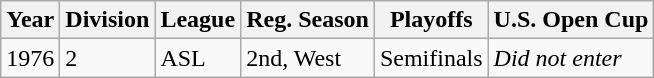<table class="wikitable">
<tr>
<th>Year</th>
<th>Division</th>
<th>League</th>
<th>Reg. Season</th>
<th>Playoffs</th>
<th>U.S. Open Cup</th>
</tr>
<tr>
<td>1976</td>
<td>2</td>
<td>ASL</td>
<td>2nd, West</td>
<td>Semifinals</td>
<td><em>Did not enter</em></td>
</tr>
</table>
